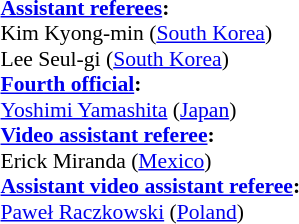<table width=50% style="font-size:90%">
<tr>
<td><br><strong><a href='#'>Assistant referees</a>:</strong>
<br>Kim Kyong-min (<a href='#'>South Korea</a>)
<br>Lee Seul-gi (<a href='#'>South Korea</a>)
<br><strong><a href='#'>Fourth official</a>:</strong>
<br><a href='#'>Yoshimi Yamashita</a> (<a href='#'>Japan</a>)
<br><strong><a href='#'>Video assistant referee</a>:</strong>
<br>Erick Miranda (<a href='#'>Mexico</a>)
<br><strong><a href='#'>Assistant video assistant referee</a>:</strong>
<br><a href='#'>Paweł Raczkowski</a> (<a href='#'>Poland</a>)</td>
</tr>
</table>
